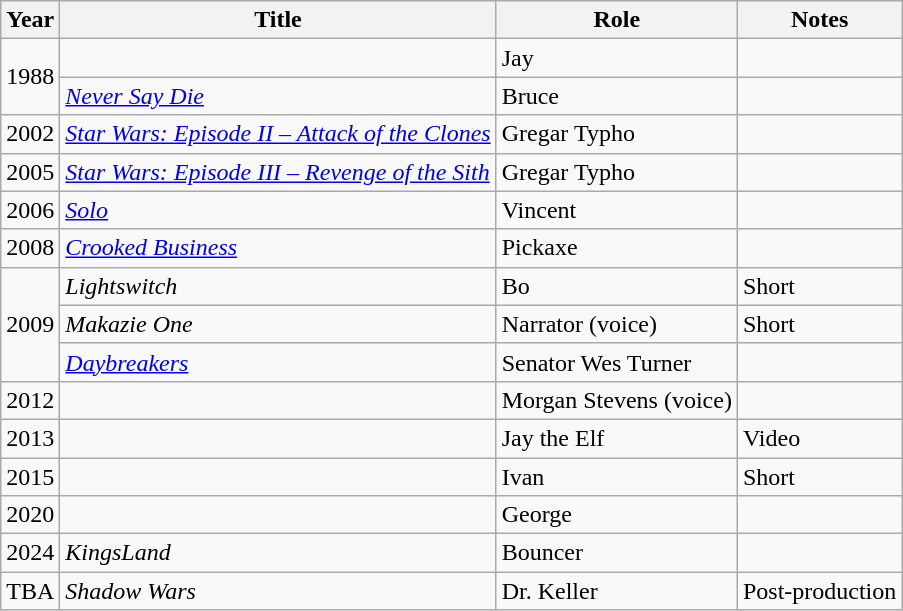<table class="wikitable sortable">
<tr>
<th>Year</th>
<th>Title</th>
<th>Role</th>
<th class="unsortable">Notes</th>
</tr>
<tr>
<td rowspan="2">1988</td>
<td><em></em></td>
<td>Jay</td>
<td></td>
</tr>
<tr>
<td><em><a href='#'>Never Say Die</a></em></td>
<td>Bruce</td>
<td></td>
</tr>
<tr>
<td>2002</td>
<td><em><a href='#'>Star Wars: Episode II – Attack of the Clones</a></em></td>
<td>Gregar Typho</td>
<td></td>
</tr>
<tr>
<td>2005</td>
<td><em><a href='#'>Star Wars: Episode III – Revenge of the Sith</a></em></td>
<td>Gregar Typho</td>
<td></td>
</tr>
<tr>
<td>2006</td>
<td><em><a href='#'>Solo</a></em></td>
<td>Vincent</td>
<td></td>
</tr>
<tr>
<td>2008</td>
<td><em><a href='#'>Crooked Business</a></em></td>
<td>Pickaxe</td>
<td></td>
</tr>
<tr>
<td rowspan="3">2009</td>
<td><em>Lightswitch</em></td>
<td>Bo</td>
<td>Short</td>
</tr>
<tr>
<td><em>Makazie One</em></td>
<td>Narrator (voice)</td>
<td>Short</td>
</tr>
<tr>
<td><em><a href='#'>Daybreakers</a></em></td>
<td>Senator Wes Turner</td>
<td></td>
</tr>
<tr>
<td>2012</td>
<td><em></em></td>
<td>Morgan Stevens (voice)</td>
<td></td>
</tr>
<tr>
<td>2013</td>
<td><em></em></td>
<td>Jay the Elf</td>
<td>Video</td>
</tr>
<tr>
<td>2015</td>
<td><em></em></td>
<td>Ivan</td>
<td>Short</td>
</tr>
<tr>
<td>2020</td>
<td><em></em></td>
<td>George</td>
<td></td>
</tr>
<tr>
<td>2024</td>
<td><em>KingsLand</em></td>
<td>Bouncer</td>
<td></td>
</tr>
<tr>
<td>TBA</td>
<td><em>Shadow Wars</em></td>
<td>Dr. Keller</td>
<td>Post-production</td>
</tr>
</table>
